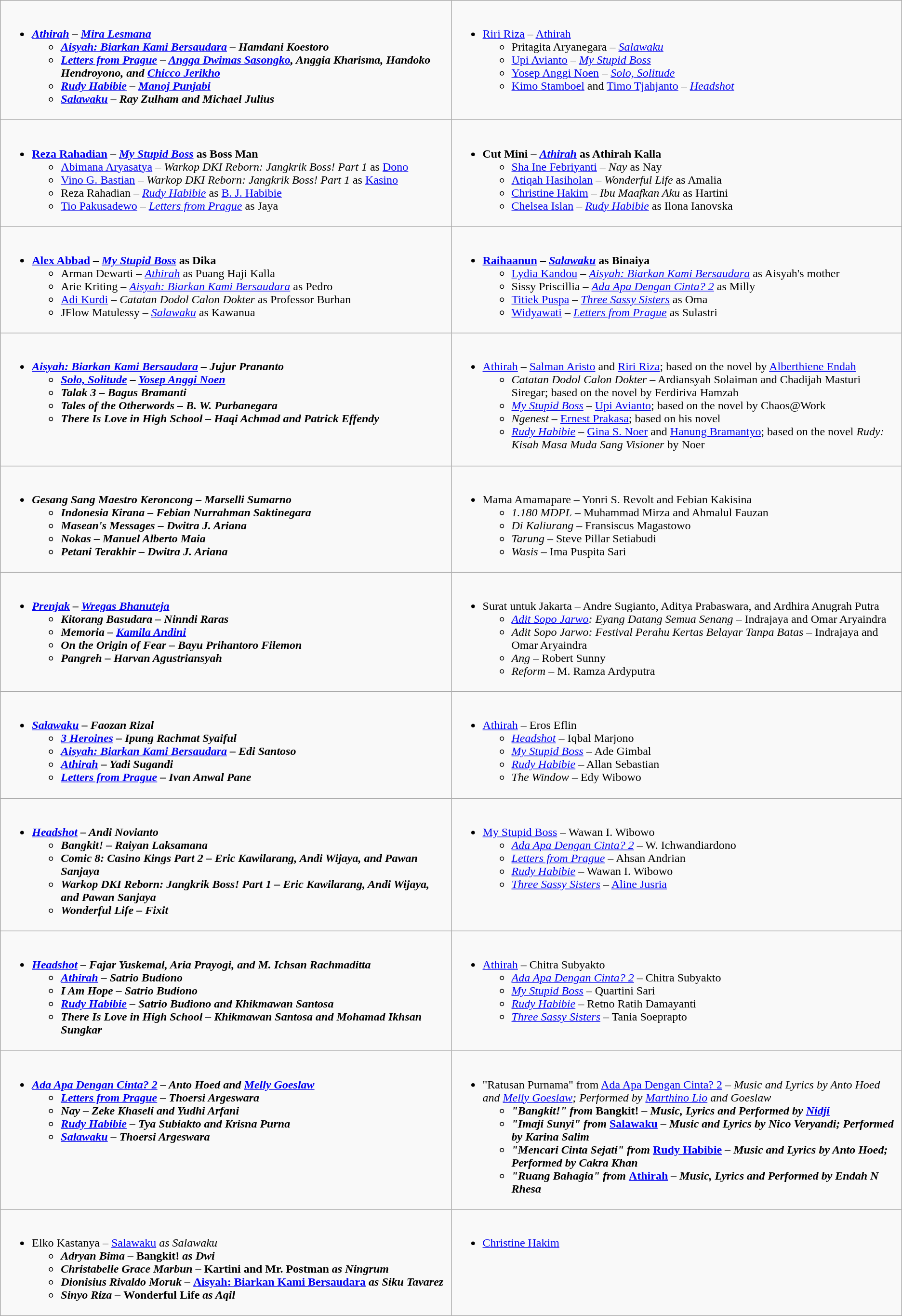<table class="wikitable" role="presentation">
<tr>
<td style="vertical-align:top; width:50%;"><br><ul><li><strong><em><a href='#'>Athirah</a><em> – <a href='#'>Mira Lesmana</a><strong><ul><li></em><a href='#'>Aisyah: Biarkan Kami Bersaudara</a><em> – Hamdani Koestoro</li><li></em><a href='#'>Letters from Prague</a><em> – <a href='#'>Angga Dwimas Sasongko</a>, Anggia Kharisma, Handoko Hendroyono, and <a href='#'>Chicco Jerikho</a></li><li></em><a href='#'>Rudy Habibie</a><em> – <a href='#'>Manoj Punjabi</a></li><li></em><a href='#'>Salawaku</a><em> – Ray Zulham and Michael Julius</li></ul></li></ul></td>
<td style="vertical-align:top; width:50%;"><br><ul><li></strong><a href='#'>Riri Riza</a> – </em><a href='#'>Athirah</a></em></strong><ul><li>Pritagita Aryanegara – <em><a href='#'>Salawaku</a></em></li><li><a href='#'>Upi Avianto</a> – <em><a href='#'>My Stupid Boss</a></em></li><li><a href='#'>Yosep Anggi Noen</a> – <em><a href='#'>Solo, Solitude</a></em></li><li><a href='#'>Kimo Stamboel</a> and <a href='#'>Timo Tjahjanto</a> – <em><a href='#'>Headshot</a></em></li></ul></li></ul></td>
</tr>
<tr>
<td style="vertical-align:top; width:50%;"><br><ul><li><strong><a href='#'>Reza Rahadian</a> – <em><a href='#'>My Stupid Boss</a></em> as Boss Man</strong><ul><li><a href='#'>Abimana Aryasatya</a> – <em>Warkop DKI Reborn: Jangkrik Boss! Part 1</em> as <a href='#'>Dono</a></li><li><a href='#'>Vino G. Bastian</a> – <em>Warkop DKI Reborn: Jangkrik Boss! Part 1</em> as <a href='#'>Kasino</a></li><li>Reza Rahadian – <em><a href='#'>Rudy Habibie</a></em> as <a href='#'>B. J. Habibie</a></li><li><a href='#'>Tio Pakusadewo</a> – <em><a href='#'>Letters from Prague</a></em> as Jaya</li></ul></li></ul></td>
<td style="vertical-align:top; width:50%;"><br><ul><li><strong>Cut Mini – <em><a href='#'>Athirah</a></em> as Athirah Kalla</strong><ul><li><a href='#'>Sha Ine Febriyanti</a> – <em>Nay</em> as Nay</li><li><a href='#'>Atiqah Hasiholan</a> – <em>Wonderful Life</em> as Amalia</li><li><a href='#'>Christine Hakim</a> – <em>Ibu Maafkan Aku</em> as Hartini</li><li><a href='#'>Chelsea Islan</a> – <em><a href='#'>Rudy Habibie</a></em> as Ilona Ianovska</li></ul></li></ul></td>
</tr>
<tr>
<td style="vertical-align:top; width:50%;"><br><ul><li><strong><a href='#'>Alex Abbad</a> – <em><a href='#'>My Stupid Boss</a></em> as Dika</strong><ul><li>Arman Dewarti – <em><a href='#'>Athirah</a></em> as Puang Haji Kalla</li><li>Arie Kriting – <em><a href='#'>Aisyah: Biarkan Kami Bersaudara</a></em> as Pedro</li><li><a href='#'>Adi Kurdi</a> – <em>Catatan Dodol Calon Dokter</em> as Professor Burhan</li><li>JFlow Matulessy – <em><a href='#'>Salawaku</a></em> as Kawanua</li></ul></li></ul></td>
<td style="vertical-align:top; width:50%;"><br><ul><li><strong><a href='#'>Raihaanun</a> – <em><a href='#'>Salawaku</a></em> as Binaiya</strong><ul><li><a href='#'>Lydia Kandou</a> – <em><a href='#'>Aisyah: Biarkan Kami Bersaudara</a></em> as Aisyah's mother</li><li>Sissy Priscillia – <em><a href='#'>Ada Apa Dengan Cinta? 2</a></em> as Milly</li><li><a href='#'>Titiek Puspa</a> – <em><a href='#'>Three Sassy Sisters</a></em> as Oma</li><li><a href='#'>Widyawati</a> – <em><a href='#'>Letters from Prague</a></em> as Sulastri</li></ul></li></ul></td>
</tr>
<tr>
<td style="vertical-align:top; width:50%;"><br><ul><li><strong><em><a href='#'>Aisyah: Biarkan Kami Bersaudara</a><em> – Jujur Prananto<strong><ul><li></em><a href='#'>Solo, Solitude</a><em> – <a href='#'>Yosep Anggi Noen</a></li><li></em>Talak 3<em> – Bagus Bramanti</li><li></em>Tales of the Otherwords<em> – B. W. Purbanegara</li><li></em>There Is Love in High School<em> – Haqi Achmad and Patrick Effendy</li></ul></li></ul></td>
<td style="vertical-align:top; width:50%;"><br><ul><li></em></strong><a href='#'>Athirah</a></em> – <a href='#'>Salman Aristo</a> and <a href='#'>Riri Riza</a>; based on the novel by <a href='#'>Alberthiene Endah</a></strong><ul><li><em>Catatan Dodol Calon Dokter</em> – Ardiansyah Solaiman and Chadijah Masturi Siregar; based on the novel by Ferdiriva Hamzah</li><li><em><a href='#'>My Stupid Boss</a></em> – <a href='#'>Upi Avianto</a>; based on the novel by Chaos@Work</li><li><em>Ngenest</em> – <a href='#'>Ernest Prakasa</a>; based on his novel</li><li><em><a href='#'>Rudy Habibie</a></em> – <a href='#'>Gina S. Noer</a> and <a href='#'>Hanung Bramantyo</a>; based on the novel <em>Rudy: Kisah Masa Muda Sang Visioner</em> by Noer</li></ul></li></ul></td>
</tr>
<tr>
<td style="vertical-align:top; width:50%;"><br><ul><li><strong><em>Gesang Sang Maestro Keroncong<em> – Marselli Sumarno<strong><ul><li></em>Indonesia Kirana<em> – Febian Nurrahman Saktinegara</li><li></em>Masean's Messages<em> – Dwitra J. Ariana</li><li></em>Nokas<em> – Manuel Alberto Maia</li><li></em>Petani Terakhir<em> – Dwitra J. Ariana</li></ul></li></ul></td>
<td style="vertical-align:top; width:50%;"><br><ul><li></em></strong>Mama Amamapare</em> – Yonri S. Revolt and Febian Kakisina</strong><ul><li><em>1.180 MDPL</em> – Muhammad Mirza and Ahmalul Fauzan</li><li><em>Di Kaliurang</em> – Fransiscus Magastowo</li><li><em>Tarung</em> – Steve Pillar Setiabudi</li><li><em>Wasis</em> – Ima Puspita Sari</li></ul></li></ul></td>
</tr>
<tr>
<td style="vertical-align:top; width:50%;"><br><ul><li><strong><em><a href='#'>Prenjak</a><em> – <a href='#'>Wregas Bhanuteja</a><strong><ul><li></em>Kitorang Basudara<em> – Ninndi Raras</li><li></em>Memoria<em> – <a href='#'>Kamila Andini</a></li><li></em>On the Origin of Fear<em> – Bayu Prihantoro Filemon</li><li></em>Pangreh<em> – Harvan Agustriansyah</li></ul></li></ul></td>
<td style="vertical-align:top; width:50%;"><br><ul><li></em></strong>Surat untuk Jakarta</em> – Andre Sugianto, Aditya Prabaswara, and Ardhira Anugrah Putra</strong><ul><li><em><a href='#'>Adit Sopo Jarwo</a>: Eyang Datang Semua Senang</em> – Indrajaya and Omar Aryaindra</li><li><em>Adit Sopo Jarwo: Festival Perahu Kertas Belayar Tanpa Batas</em> – Indrajaya and Omar Aryaindra</li><li><em>Ang</em> – Robert Sunny</li><li><em>Reform</em> – M. Ramza Ardyputra</li></ul></li></ul></td>
</tr>
<tr>
<td style="vertical-align:top; width:50%;"><br><ul><li><strong><em><a href='#'>Salawaku</a><em> – Faozan Rizal<strong><ul><li></em><a href='#'>3 Heroines</a><em> – Ipung Rachmat Syaiful</li><li></em><a href='#'>Aisyah: Biarkan Kami Bersaudara</a><em> – Edi Santoso</li><li></em><a href='#'>Athirah</a><em> – Yadi Sugandi</li><li></em><a href='#'>Letters from Prague</a><em> – Ivan Anwal Pane</li></ul></li></ul></td>
<td style="vertical-align:top; width:50%;"><br><ul><li></em></strong><a href='#'>Athirah</a></em> – Eros Eflin</strong><ul><li><em><a href='#'>Headshot</a></em> – Iqbal Marjono</li><li><em><a href='#'>My Stupid Boss</a></em> – Ade Gimbal</li><li><em><a href='#'>Rudy Habibie</a></em> – Allan Sebastian</li><li><em>The Window</em> – Edy Wibowo</li></ul></li></ul></td>
</tr>
<tr>
<td style="vertical-align:top; width:50%;"><br><ul><li><strong><em><a href='#'>Headshot</a><em> – Andi Novianto<strong><ul><li></em>Bangkit!<em> – Raiyan Laksamana</li><li></em>Comic 8: Casino Kings Part 2<em> – Eric Kawilarang, Andi Wijaya, and Pawan Sanjaya</li><li></em>Warkop DKI Reborn: Jangkrik Boss! Part 1<em> – Eric Kawilarang, Andi Wijaya, and Pawan Sanjaya</li><li></em>Wonderful Life<em> – Fixit</li></ul></li></ul></td>
<td style="vertical-align:top; width:50%;"><br><ul><li></em></strong><a href='#'>My Stupid Boss</a></em> – Wawan I. Wibowo</strong><ul><li><em><a href='#'>Ada Apa Dengan Cinta? 2</a></em> – W. Ichwandiardono</li><li><em><a href='#'>Letters from Prague</a></em> – Ahsan Andrian</li><li><em><a href='#'>Rudy Habibie</a></em> – Wawan I. Wibowo</li><li><em><a href='#'>Three Sassy Sisters</a></em> – <a href='#'>Aline Jusria</a></li></ul></li></ul></td>
</tr>
<tr>
<td style="vertical-align:top; width:50%;"><br><ul><li><strong><em><a href='#'>Headshot</a><em> – Fajar Yuskemal, Aria Prayogi, and M. Ichsan Rachmaditta<strong><ul><li></em><a href='#'>Athirah</a><em> – Satrio Budiono</li><li></em>I Am Hope<em> – Satrio Budiono</li><li></em><a href='#'>Rudy Habibie</a><em> – Satrio Budiono and Khikmawan Santosa</li><li></em>There Is Love in High School<em> – Khikmawan Santosa and Mohamad Ikhsan Sungkar</li></ul></li></ul></td>
<td style="vertical-align:top; width:50%;"><br><ul><li></em></strong><a href='#'>Athirah</a></em> – Chitra Subyakto</strong><ul><li><em><a href='#'>Ada Apa Dengan Cinta? 2</a></em> – Chitra Subyakto</li><li><em><a href='#'>My Stupid Boss</a></em> – Quartini Sari</li><li><em><a href='#'>Rudy Habibie</a></em> – Retno Ratih Damayanti</li><li><em><a href='#'>Three Sassy Sisters</a></em> – Tania Soeprapto</li></ul></li></ul></td>
</tr>
<tr>
<td style="vertical-align:top; width:50%;"><br><ul><li><strong><em><a href='#'>Ada Apa Dengan Cinta? 2</a><em> – Anto Hoed and <a href='#'>Melly Goeslaw</a><strong><ul><li></em><a href='#'>Letters from Prague</a><em> – Thoersi Argeswara</li><li></em>Nay<em> – Zeke Khaseli and Yudhi Arfani</li><li></em><a href='#'>Rudy Habibie</a><em> – Tya Subiakto and Krisna Purna</li><li></em><a href='#'>Salawaku</a><em> – Thoersi Argeswara</li></ul></li></ul></td>
<td style="vertical-align:top; width:50%;"><br><ul><li></strong>"Ratusan Purnama" from </em><a href='#'>Ada Apa Dengan Cinta? 2</a><em> – Music and Lyrics by Anto Hoed and <a href='#'>Melly Goeslaw</a>; Performed by <a href='#'>Marthino Lio</a> and Goeslaw<strong><ul><li>"Bangkit!" from </em>Bangkit!<em> – Music, Lyrics and Performed by <a href='#'>Nidji</a></li><li>"Imaji Sunyi" from </em><a href='#'>Salawaku</a><em> – Music and Lyrics by Nico Veryandi; Performed by Karina Salim</li><li>"Mencari Cinta Sejati" from </em><a href='#'>Rudy Habibie</a><em> – Music and Lyrics by Anto Hoed; Performed by Cakra Khan</li><li>"Ruang Bahagia" from </em><a href='#'>Athirah</a><em> – Music, Lyrics and Performed by Endah N Rhesa</li></ul></li></ul></td>
</tr>
<tr>
<td style="vertical-align:top; width:50%;"><br><ul><li></strong>Elko Kastanya – </em><a href='#'>Salawaku</a><em> as Salawaku<strong><ul><li>Adryan Bima – </em>Bangkit!<em> as Dwi</li><li>Christabelle Grace Marbun – </em>Kartini and Mr. Postman<em> as Ningrum</li><li>Dionisius Rivaldo Moruk – </em><a href='#'>Aisyah: Biarkan Kami Bersaudara</a><em> as Siku Tavarez</li><li>Sinyo Riza – </em>Wonderful Life<em> as Aqil</li></ul></li></ul></td>
<td style="vertical-align:top; width:50%;"><br><ul><li></strong><a href='#'>Christine Hakim</a><strong></li></ul></td>
</tr>
</table>
